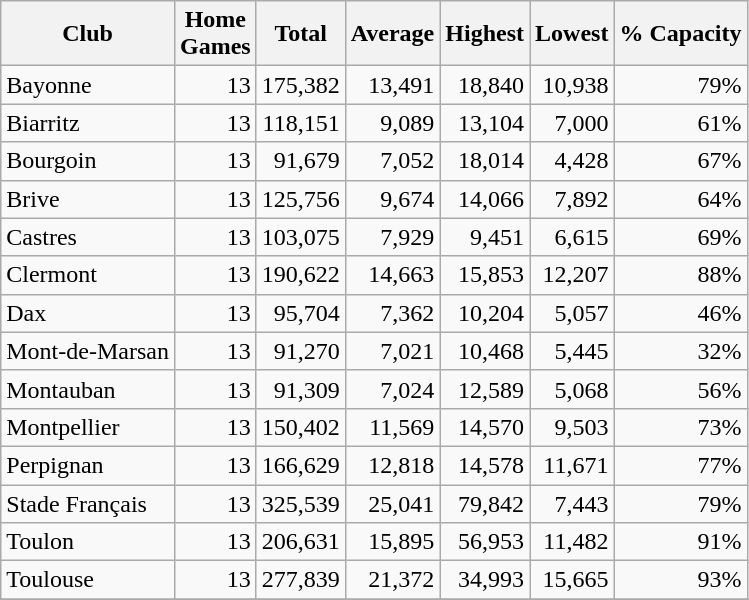<table class="wikitable sortable" style="text-align:right">
<tr>
<th>Club</th>
<th>Home<br>Games</th>
<th>Total</th>
<th>Average</th>
<th>Highest</th>
<th>Lowest</th>
<th>% Capacity</th>
</tr>
<tr>
<td style="text-align:left">Bayonne</td>
<td>13</td>
<td>175,382</td>
<td>13,491</td>
<td>18,840</td>
<td>10,938</td>
<td>79%</td>
</tr>
<tr>
<td style="text-align:left">Biarritz</td>
<td>13</td>
<td>118,151</td>
<td>9,089</td>
<td>13,104</td>
<td>7,000</td>
<td>61%</td>
</tr>
<tr>
<td style="text-align:left">Bourgoin</td>
<td>13</td>
<td>91,679</td>
<td>7,052</td>
<td>18,014</td>
<td>4,428</td>
<td>67%</td>
</tr>
<tr>
<td style="text-align:left">Brive</td>
<td>13</td>
<td>125,756</td>
<td>9,674</td>
<td>14,066</td>
<td>7,892</td>
<td>64%</td>
</tr>
<tr>
<td style="text-align:left">Castres</td>
<td>13</td>
<td>103,075</td>
<td>7,929</td>
<td>9,451</td>
<td>6,615</td>
<td>69%</td>
</tr>
<tr>
<td style="text-align:left">Clermont</td>
<td>13</td>
<td>190,622</td>
<td>14,663</td>
<td>15,853</td>
<td>12,207</td>
<td>88%</td>
</tr>
<tr>
<td style="text-align:left">Dax</td>
<td>13</td>
<td>95,704</td>
<td>7,362</td>
<td>10,204</td>
<td>5,057</td>
<td>46%</td>
</tr>
<tr>
<td style="text-align:left">Mont-de-Marsan</td>
<td>13</td>
<td>91,270</td>
<td>7,021</td>
<td>10,468</td>
<td>5,445</td>
<td>32%</td>
</tr>
<tr>
<td style="text-align:left">Montauban</td>
<td>13</td>
<td>91,309</td>
<td>7,024</td>
<td>12,589</td>
<td>5,068</td>
<td>56%</td>
</tr>
<tr>
<td style="text-align:left">Montpellier</td>
<td>13</td>
<td>150,402</td>
<td>11,569</td>
<td>14,570</td>
<td>9,503</td>
<td>73%</td>
</tr>
<tr>
<td style="text-align:left">Perpignan</td>
<td>13</td>
<td>166,629</td>
<td>12,818</td>
<td>14,578</td>
<td>11,671</td>
<td>77%</td>
</tr>
<tr>
<td style="text-align:left">Stade Français</td>
<td>13</td>
<td>325,539</td>
<td>25,041</td>
<td>79,842</td>
<td>7,443</td>
<td>79%</td>
</tr>
<tr>
<td style="text-align:left">Toulon</td>
<td>13</td>
<td>206,631</td>
<td>15,895</td>
<td>56,953</td>
<td>11,482</td>
<td>91%</td>
</tr>
<tr>
<td style="text-align:left">Toulouse</td>
<td>13</td>
<td>277,839</td>
<td>21,372</td>
<td>34,993</td>
<td>15,665</td>
<td>93%</td>
</tr>
<tr>
</tr>
</table>
